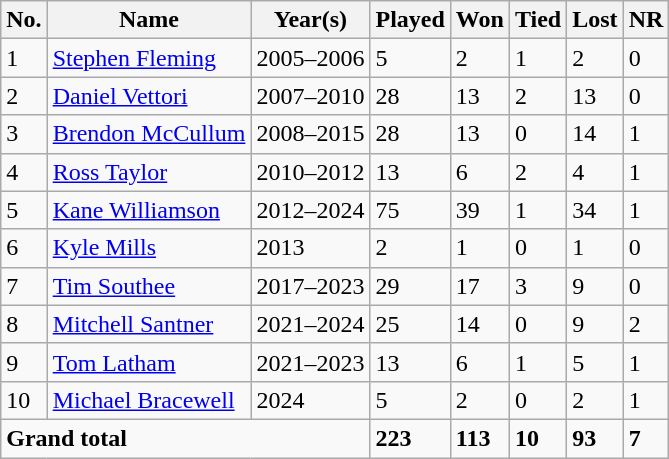<table class="wikitable">
<tr>
<th>No.</th>
<th>Name</th>
<th>Year(s)</th>
<th>Played</th>
<th>Won</th>
<th>Tied</th>
<th>Lost</th>
<th>NR</th>
</tr>
<tr>
<td>1</td>
<td><a href='#'>Stephen Fleming</a></td>
<td>2005–2006</td>
<td>5</td>
<td>2</td>
<td>1</td>
<td>2</td>
<td>0</td>
</tr>
<tr>
<td>2</td>
<td><a href='#'>Daniel Vettori</a></td>
<td>2007–2010</td>
<td>28</td>
<td>13</td>
<td>2</td>
<td>13</td>
<td>0</td>
</tr>
<tr>
<td>3</td>
<td><a href='#'>Brendon McCullum</a></td>
<td>2008–2015</td>
<td>28</td>
<td>13</td>
<td>0</td>
<td>14</td>
<td>1</td>
</tr>
<tr>
<td>4</td>
<td><a href='#'>Ross Taylor</a></td>
<td>2010–2012</td>
<td>13</td>
<td>6</td>
<td>2</td>
<td>4</td>
<td>1</td>
</tr>
<tr>
<td>5</td>
<td><a href='#'>Kane Williamson</a></td>
<td>2012–2024</td>
<td>75</td>
<td>39</td>
<td>1</td>
<td>34</td>
<td>1</td>
</tr>
<tr>
<td>6</td>
<td><a href='#'>Kyle Mills</a></td>
<td>2013</td>
<td>2</td>
<td>1</td>
<td>0</td>
<td>1</td>
<td>0</td>
</tr>
<tr>
<td>7</td>
<td><a href='#'>Tim Southee</a></td>
<td>2017–2023</td>
<td>29</td>
<td>17</td>
<td>3</td>
<td>9</td>
<td>0</td>
</tr>
<tr>
<td>8</td>
<td><a href='#'>Mitchell Santner</a></td>
<td>2021–2024</td>
<td>25</td>
<td>14</td>
<td>0</td>
<td>9</td>
<td>2</td>
</tr>
<tr>
<td>9</td>
<td><a href='#'>Tom Latham</a></td>
<td>2021–2023</td>
<td>13</td>
<td>6</td>
<td>1</td>
<td>5</td>
<td>1</td>
</tr>
<tr>
<td>10</td>
<td><a href='#'>Michael Bracewell</a></td>
<td>2024</td>
<td>5</td>
<td>2</td>
<td>0</td>
<td>2</td>
<td>1</td>
</tr>
<tr>
<td colspan="3"><strong>Grand total</strong></td>
<td><strong>223</strong></td>
<td><strong>113</strong></td>
<td><strong>10</strong></td>
<td><strong>93</strong></td>
<td><strong>7</strong></td>
</tr>
</table>
